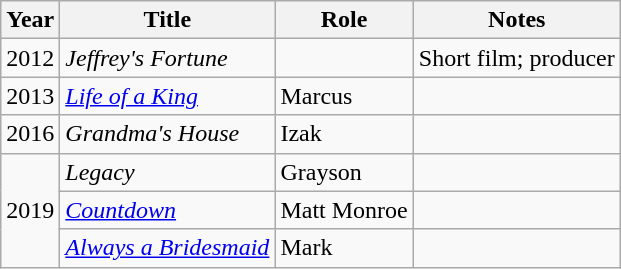<table class="wikitable plainrowheaders sortable">
<tr>
<th scope="col">Year</th>
<th scope="col">Title</th>
<th scope="col">Role</th>
<th class="unsortable">Notes</th>
</tr>
<tr>
<td>2012</td>
<td><em>Jeffrey's Fortune</em></td>
<td></td>
<td>Short film; producer</td>
</tr>
<tr>
<td>2013</td>
<td><em><a href='#'>Life of a King</a></em></td>
<td>Marcus</td>
<td></td>
</tr>
<tr>
<td>2016</td>
<td><em>Grandma's House</em></td>
<td>Izak</td>
<td></td>
</tr>
<tr>
<td rowspan="3">2019</td>
<td><em>Legacy</em></td>
<td>Grayson</td>
<td></td>
</tr>
<tr>
<td><em><a href='#'>Countdown</a></em></td>
<td>Matt Monroe</td>
<td></td>
</tr>
<tr>
<td><em><a href='#'>Always a Bridesmaid</a></em></td>
<td>Mark</td>
<td></td>
</tr>
</table>
